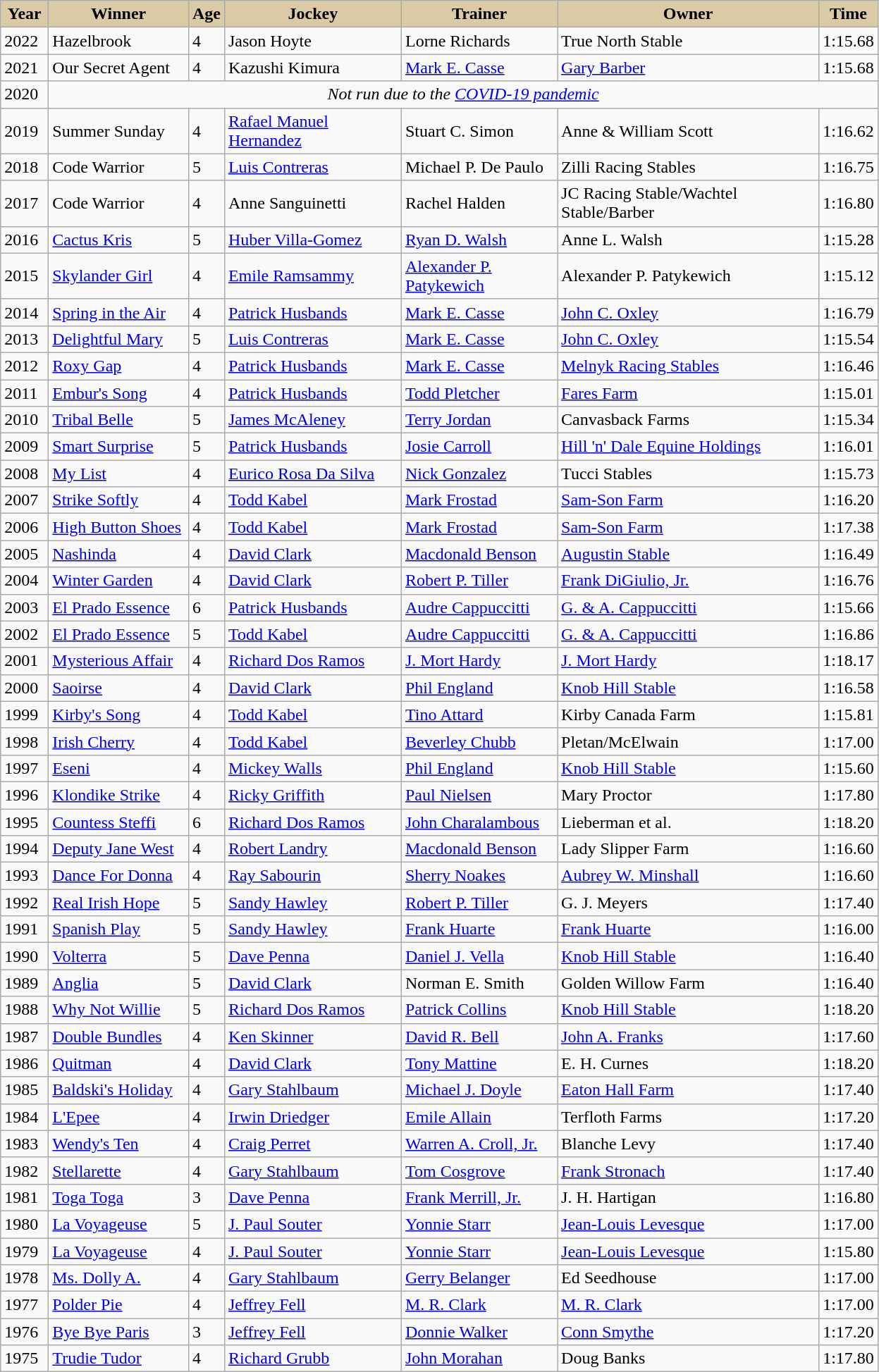<table class="wikitable sortable">
<tr>
<th style="background-color:#DACAA5; width:38px">Year <br></th>
<th style="background-color:#DACAA5; width:125px">Winner <br></th>
<th style="background-color:#DACAA5; width:20px">Age<br></th>
<th style="background-color:#DACAA5; width:160px">Jockey <br></th>
<th style="background-color:#DACAA5; width:140px">Trainer <br></th>
<th style="background-color:#DACAA5; width:240px">Owner <br></th>
<th style="background-color:#DACAA5; width:40px">Time</th>
</tr>
<tr>
<td>2022</td>
<td>Hazelbrook</td>
<td>4</td>
<td>Jason Hoyte</td>
<td>Lorne Richards</td>
<td>True North Stable</td>
<td>1:15.68</td>
</tr>
<tr>
<td>2021</td>
<td>Our Secret Agent</td>
<td>4</td>
<td>Kazushi Kimura</td>
<td><a href='#'>Mark E. Casse</a></td>
<td><a href='#'>Gary Barber</a></td>
<td>1:15.68</td>
</tr>
<tr>
<td>2020</td>
<td align=center colspan=10><em>Not run due to the <a href='#'>COVID-19 pandemic</a></em></td>
</tr>
<tr>
<td>2019</td>
<td>Summer Sunday</td>
<td>4</td>
<td><a href='#'>Rafael Manuel Hernandez</a></td>
<td>Stuart C. Simon</td>
<td>Anne & William Scott</td>
<td>1:16.62</td>
</tr>
<tr>
<td>2018</td>
<td>Code Warrior</td>
<td>5</td>
<td><a href='#'>Luis Contreras</a></td>
<td>Michael P. De Paulo</td>
<td>Zilli Racing Stables</td>
<td>1:16.75</td>
</tr>
<tr>
<td>2017</td>
<td>Code Warrior</td>
<td>4</td>
<td>Anne Sanguinetti</td>
<td>Rachel Halden</td>
<td>JC Racing Stable/Wachtel Stable/Barber</td>
<td>1:16.80</td>
</tr>
<tr>
<td>2016</td>
<td><a href='#'>Cactus Kris</a></td>
<td>5</td>
<td><a href='#'>Huber Villa-Gomez</a></td>
<td><a href='#'>Ryan D. Walsh</a></td>
<td>Anne L. Walsh</td>
<td>1:15.28</td>
</tr>
<tr>
<td>2015</td>
<td><a href='#'>Skylander Girl</a></td>
<td>4</td>
<td><a href='#'>Emile Ramsammy</a></td>
<td><a href='#'>Alexander P. Patykewich</a></td>
<td>Alexander P. Patykewich</td>
<td>1:15.12</td>
</tr>
<tr>
<td>2014</td>
<td><a href='#'>Spring in the Air</a></td>
<td>4</td>
<td><a href='#'>Patrick Husbands</a></td>
<td><a href='#'>Mark E. Casse</a></td>
<td><a href='#'>John C. Oxley</a></td>
<td>1:16.79</td>
</tr>
<tr>
<td>2013</td>
<td><a href='#'>Delightful Mary</a></td>
<td>5</td>
<td><a href='#'>Luis Contreras</a></td>
<td><a href='#'>Mark E. Casse</a></td>
<td><a href='#'>John C. Oxley</a></td>
<td>1:15.54</td>
</tr>
<tr>
<td>2012</td>
<td><a href='#'>Roxy Gap</a></td>
<td>4</td>
<td><a href='#'>Patrick Husbands</a></td>
<td><a href='#'>Mark E. Casse</a></td>
<td><a href='#'>Melnyk Racing Stables</a></td>
<td>1:16.46</td>
</tr>
<tr>
<td>2011</td>
<td><a href='#'>Embur's Song</a></td>
<td>4</td>
<td><a href='#'>Patrick Husbands</a></td>
<td><a href='#'>Todd Pletcher</a></td>
<td><a href='#'>Fares Farm</a></td>
<td>1:15.01</td>
</tr>
<tr>
<td>2010</td>
<td><a href='#'>Tribal Belle</a></td>
<td>5</td>
<td><a href='#'>James McAleney</a></td>
<td><a href='#'>Terry Jordan</a></td>
<td>Canvasback Farms</td>
<td>1:15.34</td>
</tr>
<tr>
<td>2009</td>
<td><a href='#'>Smart Surprise</a></td>
<td>5</td>
<td><a href='#'>Patrick Husbands</a></td>
<td><a href='#'>Josie Carroll</a></td>
<td><a href='#'>Hill 'n' Dale Equine Holdings</a></td>
<td>1:16.01</td>
</tr>
<tr>
<td>2008</td>
<td><a href='#'>My List</a></td>
<td>4</td>
<td><a href='#'>Eurico Rosa Da Silva</a></td>
<td><a href='#'>Nick Gonzalez</a></td>
<td>Tucci Stables</td>
<td>1:15.73</td>
</tr>
<tr>
<td>2007</td>
<td><a href='#'>Strike Softly</a></td>
<td>4</td>
<td><a href='#'>Todd Kabel</a></td>
<td><a href='#'>Mark Frostad</a></td>
<td><a href='#'>Sam-Son Farm</a></td>
<td>1:16.20</td>
</tr>
<tr>
<td>2006</td>
<td><a href='#'>High Button Shoes</a></td>
<td>4</td>
<td><a href='#'>Todd Kabel</a></td>
<td><a href='#'>Mark Frostad</a></td>
<td><a href='#'>Sam-Son Farm</a></td>
<td>1:17.38</td>
</tr>
<tr>
<td>2005</td>
<td><a href='#'>Nashinda</a></td>
<td>4</td>
<td><a href='#'>David Clark</a></td>
<td><a href='#'>Macdonald Benson</a></td>
<td><a href='#'>Augustin Stable</a></td>
<td>1:16.49</td>
</tr>
<tr>
<td>2004</td>
<td><a href='#'>Winter Garden</a></td>
<td>4</td>
<td><a href='#'>David Clark</a></td>
<td><a href='#'>Robert P. Tiller</a></td>
<td><a href='#'>Frank DiGiulio, Jr.</a></td>
<td>1:16.76</td>
</tr>
<tr>
<td>2003</td>
<td><a href='#'>El Prado Essence</a></td>
<td>6</td>
<td><a href='#'>Patrick Husbands</a></td>
<td><a href='#'>Audre Cappuccitti</a></td>
<td><a href='#'>G. & A. Cappuccitti</a></td>
<td>1:15.66</td>
</tr>
<tr>
<td>2002</td>
<td><a href='#'>El Prado Essence</a></td>
<td>5</td>
<td><a href='#'>Todd Kabel</a></td>
<td><a href='#'>Audre Cappuccitti</a></td>
<td><a href='#'>G. & A. Cappuccitti</a></td>
<td>1:16.86</td>
</tr>
<tr>
<td>2001</td>
<td><a href='#'>Mysterious Affair</a></td>
<td>4</td>
<td><a href='#'>Richard Dos Ramos</a></td>
<td><a href='#'>J. Mort Hardy</a></td>
<td><a href='#'>J. Mort Hardy</a></td>
<td>1:18.17</td>
</tr>
<tr>
<td>2000</td>
<td><a href='#'>Saoirse</a></td>
<td>4</td>
<td><a href='#'>David Clark</a></td>
<td><a href='#'>Phil England</a></td>
<td><a href='#'>Knob Hill Stable</a></td>
<td>1:16.58</td>
</tr>
<tr>
<td>1999</td>
<td><a href='#'>Kirby's Song</a></td>
<td>4</td>
<td><a href='#'>Todd Kabel</a></td>
<td><a href='#'>Tino Attard</a></td>
<td>Kirby Canada Farm</td>
<td>1:15.81</td>
</tr>
<tr>
<td>1998</td>
<td><a href='#'>Irish Cherry</a></td>
<td>4</td>
<td><a href='#'>Todd Kabel</a></td>
<td><a href='#'>Beverley Chubb</a></td>
<td>Pletan/McElwain</td>
<td>1:17.00</td>
</tr>
<tr>
<td>1997</td>
<td><a href='#'>Eseni</a></td>
<td>4</td>
<td><a href='#'>Mickey Walls</a></td>
<td><a href='#'>Phil England</a></td>
<td><a href='#'>Knob Hill Stable</a></td>
<td>1:15.60</td>
</tr>
<tr>
<td>1996</td>
<td><a href='#'>Klondike Strike</a></td>
<td>4</td>
<td><a href='#'>Ricky Griffith</a></td>
<td><a href='#'>Paul Nielsen</a></td>
<td>Mary Proctor</td>
<td>1:17.80</td>
</tr>
<tr>
<td>1995</td>
<td><a href='#'>Countess Steffi</a></td>
<td>6</td>
<td><a href='#'>Richard Dos Ramos</a></td>
<td><a href='#'>John Charalambous</a></td>
<td>Lieberman et al.</td>
<td>1:18.20</td>
</tr>
<tr>
<td>1994</td>
<td><a href='#'>Deputy Jane West</a></td>
<td>4</td>
<td><a href='#'>Robert Landry</a></td>
<td><a href='#'>Macdonald Benson</a></td>
<td>Lady Slipper Farm</td>
<td>1:16.60</td>
</tr>
<tr>
<td>1993</td>
<td><a href='#'>Dance For Donna</a></td>
<td>4</td>
<td><a href='#'>Ray Sabourin</a></td>
<td><a href='#'>Sherry Noakes</a></td>
<td><a href='#'>Aubrey W. Minshall</a></td>
<td>1:16.60</td>
</tr>
<tr>
<td>1992</td>
<td><a href='#'>Real Irish Hope</a></td>
<td>5</td>
<td><a href='#'>Sandy Hawley</a></td>
<td><a href='#'>Robert P. Tiller</a></td>
<td>G. J. Meyers</td>
<td>1:17.40</td>
</tr>
<tr>
<td>1991</td>
<td><a href='#'>Spanish Play</a></td>
<td>5</td>
<td><a href='#'>Sandy Hawley</a></td>
<td><a href='#'>Frank Huarte</a></td>
<td><a href='#'>Frank Huarte</a></td>
<td>1:16.00</td>
</tr>
<tr>
<td>1990</td>
<td><a href='#'>Volterra</a></td>
<td>5</td>
<td><a href='#'>Dave Penna</a></td>
<td><a href='#'>Daniel J. Vella</a></td>
<td><a href='#'>Knob Hill Stable</a></td>
<td>1:16.40</td>
</tr>
<tr>
<td>1989</td>
<td><a href='#'>Anglia</a></td>
<td>5</td>
<td><a href='#'>David Clark</a></td>
<td>Norman E. Smith</td>
<td>Golden Willow Farm</td>
<td>1:16.40</td>
</tr>
<tr>
<td>1988</td>
<td><a href='#'>Why Not Willie</a></td>
<td>5</td>
<td><a href='#'>Richard Dos Ramos</a></td>
<td><a href='#'>Patrick Collins</a></td>
<td><a href='#'>Knob Hill Stable</a></td>
<td>1:18.20</td>
</tr>
<tr>
<td>1987</td>
<td><a href='#'>Double Bundles</a></td>
<td>4</td>
<td><a href='#'>Ken Skinner</a></td>
<td><a href='#'>David R. Bell</a></td>
<td><a href='#'>John A. Franks</a></td>
<td>1:17.60</td>
</tr>
<tr>
<td>1986</td>
<td><a href='#'>Quitman</a></td>
<td>4</td>
<td><a href='#'>David Clark</a></td>
<td><a href='#'>Tony Mattine</a></td>
<td>E. H. Curnes</td>
<td>1:18.20</td>
</tr>
<tr>
<td>1985</td>
<td><a href='#'>Baldski's Holiday</a></td>
<td>4</td>
<td><a href='#'>Gary Stahlbaum</a></td>
<td><a href='#'>Michael J. Doyle</a></td>
<td><a href='#'>Eaton Hall Farm</a></td>
<td>1:17.40</td>
</tr>
<tr>
<td>1984</td>
<td><a href='#'>L'Epee</a></td>
<td>4</td>
<td><a href='#'>Irwin Driedger</a></td>
<td><a href='#'>Emile Allain</a></td>
<td>Terfloth Farms</td>
<td>1:17.20</td>
</tr>
<tr>
<td>1983</td>
<td><a href='#'>Wendy's Ten</a></td>
<td>4</td>
<td><a href='#'>Craig Perret</a></td>
<td><a href='#'>Warren A. Croll, Jr.</a></td>
<td>Blanche Levy</td>
<td>1:17.40</td>
</tr>
<tr>
<td>1982</td>
<td><a href='#'>Stellarette</a></td>
<td>4</td>
<td><a href='#'>Gary Stahlbaum</a></td>
<td><a href='#'>Tom Cosgrove</a></td>
<td><a href='#'>Frank Stronach</a></td>
<td>1:17.40</td>
</tr>
<tr>
<td>1981</td>
<td><a href='#'>Toga Toga</a></td>
<td>3</td>
<td><a href='#'>Dave Penna</a></td>
<td><a href='#'>Frank Merrill, Jr.</a></td>
<td>J. H. Hartigan</td>
<td>1:16.80</td>
</tr>
<tr>
<td>1980</td>
<td><a href='#'>La Voyageuse</a></td>
<td>5</td>
<td><a href='#'>J. Paul Souter</a></td>
<td><a href='#'>Yonnie Starr</a></td>
<td><a href='#'>Jean-Louis Levesque</a></td>
<td>1:17.00</td>
</tr>
<tr>
<td>1979</td>
<td><a href='#'>La Voyageuse</a></td>
<td>4</td>
<td><a href='#'>J. Paul Souter</a></td>
<td><a href='#'>Yonnie Starr</a></td>
<td><a href='#'>Jean-Louis Levesque</a></td>
<td>1:15.80</td>
</tr>
<tr>
<td>1978</td>
<td><a href='#'>Ms. Dolly A.</a></td>
<td>4</td>
<td><a href='#'>Gary Stahlbaum</a></td>
<td><a href='#'>Gerry Belanger</a></td>
<td>Ed Seedhouse</td>
<td>1:17.00</td>
</tr>
<tr>
<td>1977</td>
<td><a href='#'>Polder Pie</a></td>
<td>4</td>
<td><a href='#'>Jeffrey Fell</a></td>
<td><a href='#'>M. R. Clark</a></td>
<td><a href='#'>M. R. Clark</a></td>
<td>1:17.00</td>
</tr>
<tr>
<td>1976</td>
<td><a href='#'>Bye Bye Paris</a></td>
<td>3</td>
<td><a href='#'>Jeffrey Fell</a></td>
<td><a href='#'>Donnie Walker</a></td>
<td><a href='#'>Conn Smythe</a></td>
<td>1:17.20</td>
</tr>
<tr>
<td>1975</td>
<td><a href='#'>Trudie Tudor</a></td>
<td>4</td>
<td><a href='#'>Richard Grubb</a></td>
<td><a href='#'>John Morahan</a></td>
<td>Doug Banks</td>
<td>1:17.80</td>
</tr>
</table>
